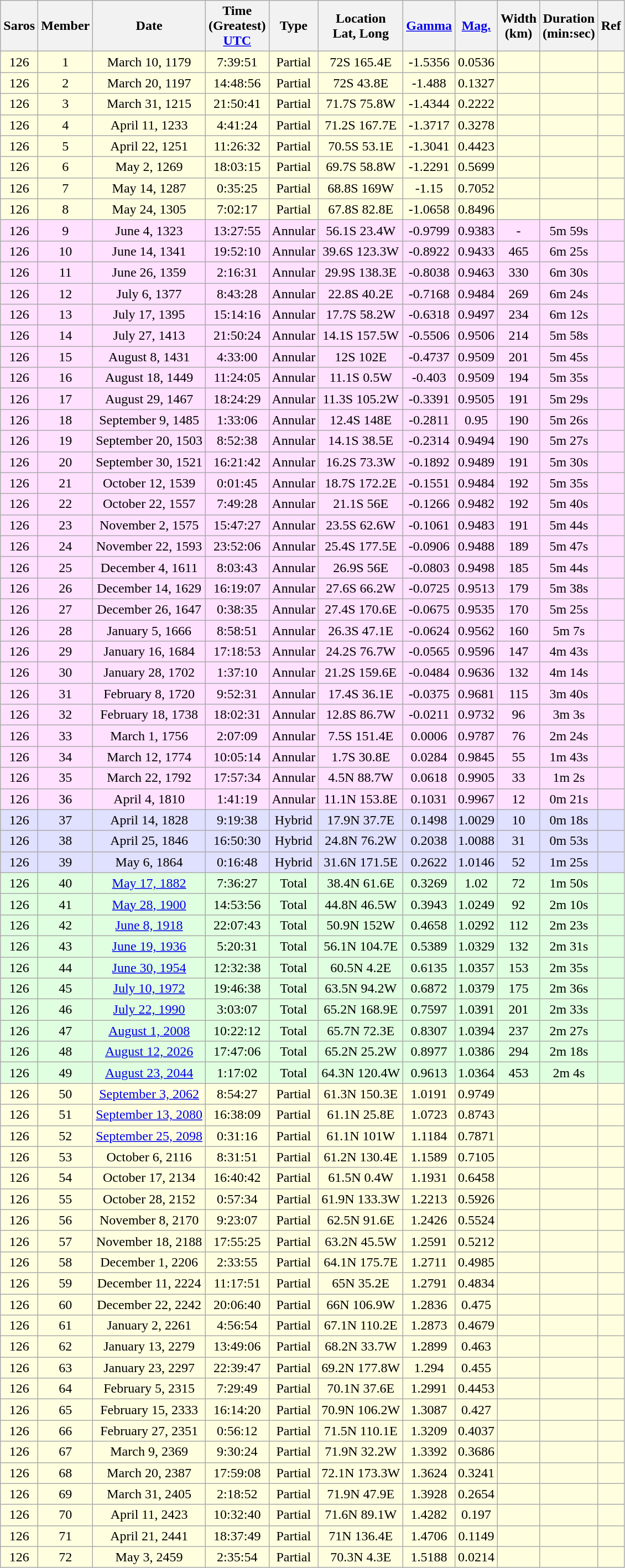<table class=wikitable>
<tr align=center>
<th>Saros</th>
<th>Member</th>
<th>Date</th>
<th>Time<br>(Greatest)<br><a href='#'>UTC</a></th>
<th>Type</th>
<th>Location<br>Lat, Long</th>
<th><a href='#'>Gamma</a></th>
<th><a href='#'>Mag.</a></th>
<th>Width<br>(km)</th>
<th>Duration<br>(min:sec)</th>
<th>Ref</th>
</tr>
<tr align=center bgcolor=#ffffe0>
<td>126</td>
<td>1</td>
<td>March 10, 1179</td>
<td>7:39:51</td>
<td>Partial</td>
<td>72S 165.4E</td>
<td>-1.5356</td>
<td>0.0536</td>
<td></td>
<td></td>
<td></td>
</tr>
<tr align=center bgcolor=#ffffe0>
<td>126</td>
<td>2</td>
<td>March 20, 1197</td>
<td>14:48:56</td>
<td>Partial</td>
<td>72S 43.8E</td>
<td>-1.488</td>
<td>0.1327</td>
<td></td>
<td></td>
<td></td>
</tr>
<tr align=center bgcolor=#ffffe0>
<td>126</td>
<td>3</td>
<td>March 31, 1215</td>
<td>21:50:41</td>
<td>Partial</td>
<td>71.7S 75.8W</td>
<td>-1.4344</td>
<td>0.2222</td>
<td></td>
<td></td>
<td></td>
</tr>
<tr align=center bgcolor=#ffffe0>
<td>126</td>
<td>4</td>
<td>April 11, 1233</td>
<td>4:41:24</td>
<td>Partial</td>
<td>71.2S 167.7E</td>
<td>-1.3717</td>
<td>0.3278</td>
<td></td>
<td></td>
<td></td>
</tr>
<tr align=center bgcolor=#ffffe0>
<td>126</td>
<td>5</td>
<td>April 22, 1251</td>
<td>11:26:32</td>
<td>Partial</td>
<td>70.5S 53.1E</td>
<td>-1.3041</td>
<td>0.4423</td>
<td></td>
<td></td>
<td></td>
</tr>
<tr align=center bgcolor=#ffffe0>
<td>126</td>
<td>6</td>
<td>May 2, 1269</td>
<td>18:03:15</td>
<td>Partial</td>
<td>69.7S 58.8W</td>
<td>-1.2291</td>
<td>0.5699</td>
<td></td>
<td></td>
<td></td>
</tr>
<tr align=center bgcolor=#ffffe0>
<td>126</td>
<td>7</td>
<td>May 14, 1287</td>
<td>0:35:25</td>
<td>Partial</td>
<td>68.8S 169W</td>
<td>-1.15</td>
<td>0.7052</td>
<td></td>
<td></td>
<td></td>
</tr>
<tr align=center bgcolor=#ffffe0>
<td>126</td>
<td>8</td>
<td>May 24, 1305</td>
<td>7:02:17</td>
<td>Partial</td>
<td>67.8S 82.8E</td>
<td>-1.0658</td>
<td>0.8496</td>
<td></td>
<td></td>
<td></td>
</tr>
<tr align=center bgcolor=#ffe0ff>
<td>126</td>
<td>9</td>
<td>June 4, 1323</td>
<td>13:27:55</td>
<td>Annular</td>
<td>56.1S 23.4W</td>
<td>-0.9799</td>
<td>0.9383</td>
<td>-</td>
<td>5m 59s</td>
<td></td>
</tr>
<tr align=center bgcolor=#ffe0ff>
<td>126</td>
<td>10</td>
<td>June 14, 1341</td>
<td>19:52:10</td>
<td>Annular</td>
<td>39.6S 123.3W</td>
<td>-0.8922</td>
<td>0.9433</td>
<td>465</td>
<td>6m 25s</td>
<td></td>
</tr>
<tr align=center bgcolor=#ffe0ff>
<td>126</td>
<td>11</td>
<td>June 26, 1359</td>
<td>2:16:31</td>
<td>Annular</td>
<td>29.9S 138.3E</td>
<td>-0.8038</td>
<td>0.9463</td>
<td>330</td>
<td>6m 30s</td>
<td></td>
</tr>
<tr align=center bgcolor=#ffe0ff>
<td>126</td>
<td>12</td>
<td>July 6, 1377</td>
<td>8:43:28</td>
<td>Annular</td>
<td>22.8S 40.2E</td>
<td>-0.7168</td>
<td>0.9484</td>
<td>269</td>
<td>6m 24s</td>
<td></td>
</tr>
<tr align=center bgcolor=#ffe0ff>
<td>126</td>
<td>13</td>
<td>July 17, 1395</td>
<td>15:14:16</td>
<td>Annular</td>
<td>17.7S 58.2W</td>
<td>-0.6318</td>
<td>0.9497</td>
<td>234</td>
<td>6m 12s</td>
<td></td>
</tr>
<tr align=center bgcolor=#ffe0ff>
<td>126</td>
<td>14</td>
<td>July 27, 1413</td>
<td>21:50:24</td>
<td>Annular</td>
<td>14.1S 157.5W</td>
<td>-0.5506</td>
<td>0.9506</td>
<td>214</td>
<td>5m 58s</td>
<td></td>
</tr>
<tr align=center bgcolor=#ffe0ff>
<td>126</td>
<td>15</td>
<td>August 8, 1431</td>
<td>4:33:00</td>
<td>Annular</td>
<td>12S 102E</td>
<td>-0.4737</td>
<td>0.9509</td>
<td>201</td>
<td>5m 45s</td>
<td></td>
</tr>
<tr align=center bgcolor=#ffe0ff>
<td>126</td>
<td>16</td>
<td>August 18, 1449</td>
<td>11:24:05</td>
<td>Annular</td>
<td>11.1S 0.5W</td>
<td>-0.403</td>
<td>0.9509</td>
<td>194</td>
<td>5m 35s</td>
<td></td>
</tr>
<tr align=center bgcolor=#ffe0ff>
<td>126</td>
<td>17</td>
<td>August 29, 1467</td>
<td>18:24:29</td>
<td>Annular</td>
<td>11.3S 105.2W</td>
<td>-0.3391</td>
<td>0.9505</td>
<td>191</td>
<td>5m 29s</td>
<td></td>
</tr>
<tr align=center bgcolor=#ffe0ff>
<td>126</td>
<td>18</td>
<td>September 9, 1485</td>
<td>1:33:06</td>
<td>Annular</td>
<td>12.4S 148E</td>
<td>-0.2811</td>
<td>0.95</td>
<td>190</td>
<td>5m 26s</td>
<td></td>
</tr>
<tr align=center bgcolor=#ffe0ff>
<td>126</td>
<td>19</td>
<td>September 20, 1503</td>
<td>8:52:38</td>
<td>Annular</td>
<td>14.1S 38.5E</td>
<td>-0.2314</td>
<td>0.9494</td>
<td>190</td>
<td>5m 27s</td>
<td></td>
</tr>
<tr align=center bgcolor=#ffe0ff>
<td>126</td>
<td>20</td>
<td>September 30, 1521</td>
<td>16:21:42</td>
<td>Annular</td>
<td>16.2S 73.3W</td>
<td>-0.1892</td>
<td>0.9489</td>
<td>191</td>
<td>5m 30s</td>
<td></td>
</tr>
<tr align=center bgcolor=#ffe0ff>
<td>126</td>
<td>21</td>
<td>October 12, 1539</td>
<td>0:01:45</td>
<td>Annular</td>
<td>18.7S 172.2E</td>
<td>-0.1551</td>
<td>0.9484</td>
<td>192</td>
<td>5m 35s</td>
<td></td>
</tr>
<tr align=center bgcolor=#ffe0ff>
<td>126</td>
<td>22</td>
<td>October 22, 1557</td>
<td>7:49:28</td>
<td>Annular</td>
<td>21.1S 56E</td>
<td>-0.1266</td>
<td>0.9482</td>
<td>192</td>
<td>5m 40s</td>
<td></td>
</tr>
<tr align=center bgcolor=#ffe0ff>
<td>126</td>
<td>23</td>
<td>November 2, 1575</td>
<td>15:47:27</td>
<td>Annular</td>
<td>23.5S 62.6W</td>
<td>-0.1061</td>
<td>0.9483</td>
<td>191</td>
<td>5m 44s</td>
<td></td>
</tr>
<tr align=center bgcolor=#ffe0ff>
<td>126</td>
<td>24</td>
<td>November 22, 1593</td>
<td>23:52:06</td>
<td>Annular</td>
<td>25.4S 177.5E</td>
<td>-0.0906</td>
<td>0.9488</td>
<td>189</td>
<td>5m 47s</td>
<td></td>
</tr>
<tr align=center bgcolor=#ffe0ff>
<td>126</td>
<td>25</td>
<td>December 4, 1611</td>
<td>8:03:43</td>
<td>Annular</td>
<td>26.9S 56E</td>
<td>-0.0803</td>
<td>0.9498</td>
<td>185</td>
<td>5m 44s</td>
<td></td>
</tr>
<tr align=center bgcolor=#ffe0ff>
<td>126</td>
<td>26</td>
<td>December 14, 1629</td>
<td>16:19:07</td>
<td>Annular</td>
<td>27.6S 66.2W</td>
<td>-0.0725</td>
<td>0.9513</td>
<td>179</td>
<td>5m 38s</td>
<td></td>
</tr>
<tr align=center bgcolor=#ffe0ff>
<td>126</td>
<td>27</td>
<td>December 26, 1647</td>
<td>0:38:35</td>
<td>Annular</td>
<td>27.4S 170.6E</td>
<td>-0.0675</td>
<td>0.9535</td>
<td>170</td>
<td>5m 25s</td>
<td></td>
</tr>
<tr align=center bgcolor=#ffe0ff>
<td>126</td>
<td>28</td>
<td>January 5, 1666</td>
<td>8:58:51</td>
<td>Annular</td>
<td>26.3S 47.1E</td>
<td>-0.0624</td>
<td>0.9562</td>
<td>160</td>
<td>5m 7s</td>
<td></td>
</tr>
<tr align=center bgcolor=#ffe0ff>
<td>126</td>
<td>29</td>
<td>January 16, 1684</td>
<td>17:18:53</td>
<td>Annular</td>
<td>24.2S 76.7W</td>
<td>-0.0565</td>
<td>0.9596</td>
<td>147</td>
<td>4m 43s</td>
<td></td>
</tr>
<tr align=center bgcolor=#ffe0ff>
<td>126</td>
<td>30</td>
<td>January 28, 1702</td>
<td>1:37:10</td>
<td>Annular</td>
<td>21.2S 159.6E</td>
<td>-0.0484</td>
<td>0.9636</td>
<td>132</td>
<td>4m 14s</td>
<td></td>
</tr>
<tr align=center bgcolor=#ffe0ff>
<td>126</td>
<td>31</td>
<td>February 8, 1720</td>
<td>9:52:31</td>
<td>Annular</td>
<td>17.4S 36.1E</td>
<td>-0.0375</td>
<td>0.9681</td>
<td>115</td>
<td>3m 40s</td>
<td></td>
</tr>
<tr align=center bgcolor=#ffe0ff>
<td>126</td>
<td>32</td>
<td>February 18, 1738</td>
<td>18:02:31</td>
<td>Annular</td>
<td>12.8S 86.7W</td>
<td>-0.0211</td>
<td>0.9732</td>
<td>96</td>
<td>3m 3s</td>
<td></td>
</tr>
<tr align=center bgcolor=#ffe0ff>
<td>126</td>
<td>33</td>
<td>March 1, 1756</td>
<td>2:07:09</td>
<td>Annular</td>
<td>7.5S 151.4E</td>
<td>0.0006</td>
<td>0.9787</td>
<td>76</td>
<td>2m 24s</td>
<td></td>
</tr>
<tr align=center bgcolor=#ffe0ff>
<td>126</td>
<td>34</td>
<td>March 12, 1774</td>
<td>10:05:14</td>
<td>Annular</td>
<td>1.7S 30.8E</td>
<td>0.0284</td>
<td>0.9845</td>
<td>55</td>
<td>1m 43s</td>
<td></td>
</tr>
<tr align=center bgcolor=#ffe0ff>
<td>126</td>
<td>35</td>
<td>March 22, 1792</td>
<td>17:57:34</td>
<td>Annular</td>
<td>4.5N 88.7W</td>
<td>0.0618</td>
<td>0.9905</td>
<td>33</td>
<td>1m 2s</td>
<td></td>
</tr>
<tr align=center bgcolor=#ffe0ff>
<td>126</td>
<td>36</td>
<td>April 4, 1810</td>
<td>1:41:19</td>
<td>Annular</td>
<td>11.1N 153.8E</td>
<td>0.1031</td>
<td>0.9967</td>
<td>12</td>
<td>0m 21s</td>
<td></td>
</tr>
<tr align=center bgcolor=#e0e0ff>
<td>126</td>
<td>37</td>
<td>April 14, 1828</td>
<td>9:19:38</td>
<td>Hybrid</td>
<td>17.9N 37.7E</td>
<td>0.1498</td>
<td>1.0029</td>
<td>10</td>
<td>0m 18s</td>
<td></td>
</tr>
<tr align=center bgcolor=#e0e0ff>
<td>126</td>
<td>38</td>
<td>April 25, 1846</td>
<td>16:50:30</td>
<td>Hybrid</td>
<td>24.8N 76.2W</td>
<td>0.2038</td>
<td>1.0088</td>
<td>31</td>
<td>0m 53s</td>
<td></td>
</tr>
<tr align=center bgcolor=#e0e0ff>
<td>126</td>
<td>39</td>
<td>May 6, 1864</td>
<td>0:16:48</td>
<td>Hybrid</td>
<td>31.6N 171.5E</td>
<td>0.2622</td>
<td>1.0146</td>
<td>52</td>
<td>1m 25s</td>
<td></td>
</tr>
<tr align=center bgcolor=#e0ffe0>
<td>126</td>
<td>40</td>
<td><a href='#'>May 17, 1882</a></td>
<td>7:36:27</td>
<td>Total</td>
<td>38.4N 61.6E</td>
<td>0.3269</td>
<td>1.02</td>
<td>72</td>
<td>1m 50s</td>
<td></td>
</tr>
<tr align=center bgcolor=#e0ffe0>
<td>126</td>
<td>41</td>
<td><a href='#'>May 28, 1900</a></td>
<td>14:53:56</td>
<td>Total</td>
<td>44.8N 46.5W</td>
<td>0.3943</td>
<td>1.0249</td>
<td>92</td>
<td>2m 10s</td>
<td></td>
</tr>
<tr align=center bgcolor=#e0ffe0>
<td>126</td>
<td>42</td>
<td><a href='#'>June 8, 1918</a></td>
<td>22:07:43</td>
<td>Total</td>
<td>50.9N 152W</td>
<td>0.4658</td>
<td>1.0292</td>
<td>112</td>
<td>2m 23s</td>
<td></td>
</tr>
<tr align=center bgcolor=#e0ffe0>
<td>126</td>
<td>43</td>
<td><a href='#'>June 19, 1936</a></td>
<td>5:20:31</td>
<td>Total</td>
<td>56.1N 104.7E</td>
<td>0.5389</td>
<td>1.0329</td>
<td>132</td>
<td>2m 31s</td>
<td></td>
</tr>
<tr align=center bgcolor=#e0ffe0>
<td>126</td>
<td>44</td>
<td><a href='#'>June 30, 1954</a></td>
<td>12:32:38</td>
<td>Total</td>
<td>60.5N 4.2E</td>
<td>0.6135</td>
<td>1.0357</td>
<td>153</td>
<td>2m 35s</td>
<td></td>
</tr>
<tr align=center bgcolor=#e0ffe0>
<td>126</td>
<td>45</td>
<td><a href='#'>July 10, 1972</a></td>
<td>19:46:38</td>
<td>Total</td>
<td>63.5N 94.2W</td>
<td>0.6872</td>
<td>1.0379</td>
<td>175</td>
<td>2m 36s</td>
<td></td>
</tr>
<tr align=center bgcolor=#e0ffe0>
<td>126</td>
<td>46</td>
<td><a href='#'>July 22, 1990</a></td>
<td>3:03:07</td>
<td>Total</td>
<td>65.2N 168.9E</td>
<td>0.7597</td>
<td>1.0391</td>
<td>201</td>
<td>2m 33s</td>
<td></td>
</tr>
<tr align=center bgcolor=#e0ffe0>
<td>126</td>
<td>47</td>
<td><a href='#'>August 1, 2008</a></td>
<td>10:22:12</td>
<td>Total</td>
<td>65.7N 72.3E</td>
<td>0.8307</td>
<td>1.0394</td>
<td>237</td>
<td>2m 27s</td>
<td></td>
</tr>
<tr align=center bgcolor=#e0ffe0>
<td>126</td>
<td>48</td>
<td><a href='#'>August 12, 2026</a></td>
<td>17:47:06</td>
<td>Total</td>
<td>65.2N 25.2W</td>
<td>0.8977</td>
<td>1.0386</td>
<td>294</td>
<td>2m 18s</td>
<td></td>
</tr>
<tr align=center bgcolor=#e0ffe0>
<td>126</td>
<td>49</td>
<td><a href='#'>August 23, 2044</a></td>
<td>1:17:02</td>
<td>Total</td>
<td>64.3N 120.4W</td>
<td>0.9613</td>
<td>1.0364</td>
<td>453</td>
<td>2m 4s</td>
<td></td>
</tr>
<tr align=center bgcolor=#ffffe0>
<td>126</td>
<td>50</td>
<td><a href='#'>September 3, 2062</a></td>
<td>8:54:27</td>
<td>Partial</td>
<td>61.3N 150.3E</td>
<td>1.0191</td>
<td>0.9749</td>
<td></td>
<td></td>
<td></td>
</tr>
<tr align=center bgcolor=#ffffe0>
<td>126</td>
<td>51</td>
<td><a href='#'>September 13, 2080</a></td>
<td>16:38:09</td>
<td>Partial</td>
<td>61.1N 25.8E</td>
<td>1.0723</td>
<td>0.8743</td>
<td></td>
<td></td>
<td></td>
</tr>
<tr align=center bgcolor=#ffffe0>
<td>126</td>
<td>52</td>
<td><a href='#'>September 25, 2098</a></td>
<td>0:31:16</td>
<td>Partial</td>
<td>61.1N 101W</td>
<td>1.1184</td>
<td>0.7871</td>
<td></td>
<td></td>
<td></td>
</tr>
<tr align=center bgcolor=#ffffe0>
<td>126</td>
<td>53</td>
<td>October 6, 2116</td>
<td>8:31:51</td>
<td>Partial</td>
<td>61.2N 130.4E</td>
<td>1.1589</td>
<td>0.7105</td>
<td></td>
<td></td>
<td></td>
</tr>
<tr align=center bgcolor=#ffffe0>
<td>126</td>
<td>54</td>
<td>October 17, 2134</td>
<td>16:40:42</td>
<td>Partial</td>
<td>61.5N 0.4W</td>
<td>1.1931</td>
<td>0.6458</td>
<td></td>
<td></td>
<td></td>
</tr>
<tr align=center bgcolor=#ffffe0>
<td>126</td>
<td>55</td>
<td>October 28, 2152</td>
<td>0:57:34</td>
<td>Partial</td>
<td>61.9N 133.3W</td>
<td>1.2213</td>
<td>0.5926</td>
<td></td>
<td></td>
<td></td>
</tr>
<tr align=center bgcolor=#ffffe0>
<td>126</td>
<td>56</td>
<td>November 8, 2170</td>
<td>9:23:07</td>
<td>Partial</td>
<td>62.5N 91.6E</td>
<td>1.2426</td>
<td>0.5524</td>
<td></td>
<td></td>
<td></td>
</tr>
<tr align=center bgcolor=#ffffe0>
<td>126</td>
<td>57</td>
<td>November 18, 2188</td>
<td>17:55:25</td>
<td>Partial</td>
<td>63.2N 45.5W</td>
<td>1.2591</td>
<td>0.5212</td>
<td></td>
<td></td>
<td></td>
</tr>
<tr align=center bgcolor=#ffffe0>
<td>126</td>
<td>58</td>
<td>December 1, 2206</td>
<td>2:33:55</td>
<td>Partial</td>
<td>64.1N 175.7E</td>
<td>1.2711</td>
<td>0.4985</td>
<td></td>
<td></td>
<td></td>
</tr>
<tr align=center bgcolor=#ffffe0>
<td>126</td>
<td>59</td>
<td>December 11, 2224</td>
<td>11:17:51</td>
<td>Partial</td>
<td>65N 35.2E</td>
<td>1.2791</td>
<td>0.4834</td>
<td></td>
<td></td>
<td></td>
</tr>
<tr align=center bgcolor=#ffffe0>
<td>126</td>
<td>60</td>
<td>December 22, 2242</td>
<td>20:06:40</td>
<td>Partial</td>
<td>66N 106.9W</td>
<td>1.2836</td>
<td>0.475</td>
<td></td>
<td></td>
<td></td>
</tr>
<tr align=center bgcolor=#ffffe0>
<td>126</td>
<td>61</td>
<td>January 2, 2261</td>
<td>4:56:54</td>
<td>Partial</td>
<td>67.1N 110.2E</td>
<td>1.2873</td>
<td>0.4679</td>
<td></td>
<td></td>
<td></td>
</tr>
<tr align=center bgcolor=#ffffe0>
<td>126</td>
<td>62</td>
<td>January 13, 2279</td>
<td>13:49:06</td>
<td>Partial</td>
<td>68.2N 33.7W</td>
<td>1.2899</td>
<td>0.463</td>
<td></td>
<td></td>
<td></td>
</tr>
<tr align=center bgcolor=#ffffe0>
<td>126</td>
<td>63</td>
<td>January 23, 2297</td>
<td>22:39:47</td>
<td>Partial</td>
<td>69.2N 177.8W</td>
<td>1.294</td>
<td>0.455</td>
<td></td>
<td></td>
<td></td>
</tr>
<tr align=center bgcolor=#ffffe0>
<td>126</td>
<td>64</td>
<td>February 5, 2315</td>
<td>7:29:49</td>
<td>Partial</td>
<td>70.1N 37.6E</td>
<td>1.2991</td>
<td>0.4453</td>
<td></td>
<td></td>
<td></td>
</tr>
<tr align=center bgcolor=#ffffe0>
<td>126</td>
<td>65</td>
<td>February 15, 2333</td>
<td>16:14:20</td>
<td>Partial</td>
<td>70.9N 106.2W</td>
<td>1.3087</td>
<td>0.427</td>
<td></td>
<td></td>
<td></td>
</tr>
<tr align=center bgcolor=#ffffe0>
<td>126</td>
<td>66</td>
<td>February 27, 2351</td>
<td>0:56:12</td>
<td>Partial</td>
<td>71.5N 110.1E</td>
<td>1.3209</td>
<td>0.4037</td>
<td></td>
<td></td>
<td></td>
</tr>
<tr align=center bgcolor=#ffffe0>
<td>126</td>
<td>67</td>
<td>March 9, 2369</td>
<td>9:30:24</td>
<td>Partial</td>
<td>71.9N 32.2W</td>
<td>1.3392</td>
<td>0.3686</td>
<td></td>
<td></td>
<td></td>
</tr>
<tr align=center bgcolor=#ffffe0>
<td>126</td>
<td>68</td>
<td>March 20, 2387</td>
<td>17:59:08</td>
<td>Partial</td>
<td>72.1N 173.3W</td>
<td>1.3624</td>
<td>0.3241</td>
<td></td>
<td></td>
<td></td>
</tr>
<tr align=center bgcolor=#ffffe0>
<td>126</td>
<td>69</td>
<td>March 31, 2405</td>
<td>2:18:52</td>
<td>Partial</td>
<td>71.9N 47.9E</td>
<td>1.3928</td>
<td>0.2654</td>
<td></td>
<td></td>
<td></td>
</tr>
<tr align=center bgcolor=#ffffe0>
<td>126</td>
<td>70</td>
<td>April 11, 2423</td>
<td>10:32:40</td>
<td>Partial</td>
<td>71.6N 89.1W</td>
<td>1.4282</td>
<td>0.197</td>
<td></td>
<td></td>
<td></td>
</tr>
<tr align=center bgcolor=#ffffe0>
<td>126</td>
<td>71</td>
<td>April 21, 2441</td>
<td>18:37:49</td>
<td>Partial</td>
<td>71N 136.4E</td>
<td>1.4706</td>
<td>0.1149</td>
<td></td>
<td></td>
<td></td>
</tr>
<tr align=center bgcolor=#ffffe0>
<td>126</td>
<td>72</td>
<td>May 3, 2459</td>
<td>2:35:54</td>
<td>Partial</td>
<td>70.3N 4.3E</td>
<td>1.5188</td>
<td>0.0214</td>
<td></td>
<td></td>
<td></td>
</tr>
</table>
